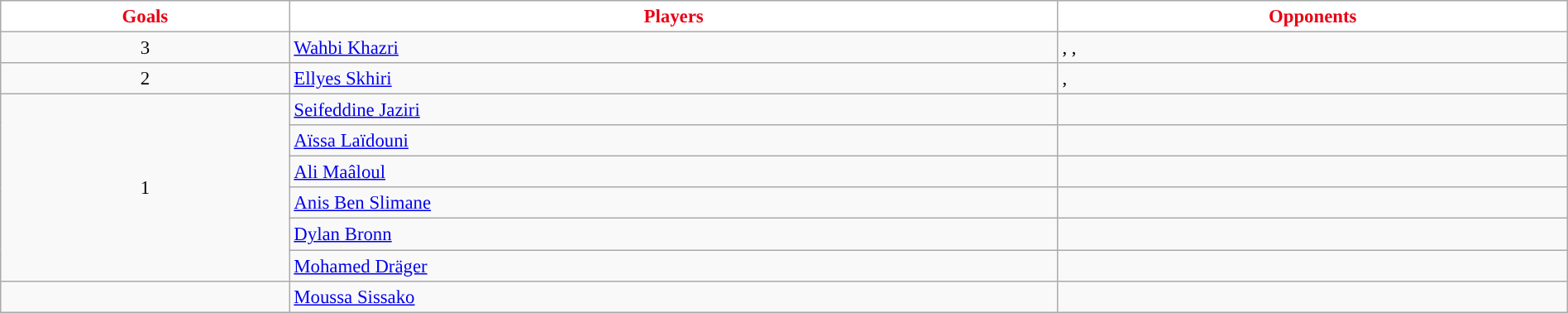<table class="wikitable" style="font-size:95%; width:100%">
<tr>
<th scope="col" style="background:#FFFFFF; color:#E70013; ">Goals</th>
<th scope="col" style="background:#FFFFFF; color:#E70013; ">Players</th>
<th scope="col" style="background:#FFFFFF; color:#E70013; ">Opponents</th>
</tr>
<tr>
<td align="center">3</td>
<td><a href='#'>Wahbi Khazri</a></td>
<td>, , </td>
</tr>
<tr>
<td align="center">2</td>
<td><a href='#'>Ellyes Skhiri</a></td>
<td>, </td>
</tr>
<tr>
<td rowspan="6" align="center">1</td>
<td><a href='#'>Seifeddine Jaziri</a></td>
<td></td>
</tr>
<tr>
<td><a href='#'>Aïssa Laïdouni</a></td>
<td></td>
</tr>
<tr>
<td><a href='#'>Ali Maâloul</a></td>
<td></td>
</tr>
<tr>
<td><a href='#'>Anis Ben Slimane</a></td>
<td></td>
</tr>
<tr>
<td><a href='#'>Dylan Bronn</a></td>
<td></td>
</tr>
<tr>
<td><a href='#'>Mohamed Dräger</a></td>
<td></td>
</tr>
<tr>
<td align="center"></td>
<td> <a href='#'>Moussa Sissako</a></td>
<td></td>
</tr>
</table>
